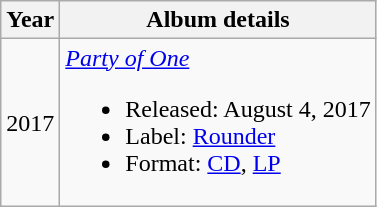<table class="wikitable">
<tr>
<th scope="col">Year</th>
<th scope="col">Album details</th>
</tr>
<tr>
<td>2017</td>
<td><em><a href='#'>Party of One</a></em><br><ul><li>Released: August 4, 2017</li><li>Label: <a href='#'>Rounder</a></li><li>Format: <a href='#'>CD</a>, <a href='#'>LP</a></li></ul></td>
</tr>
</table>
